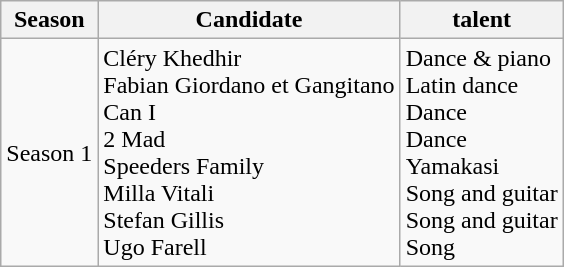<table class="wikitable">
<tr>
<th>Season</th>
<th>Candidate</th>
<th>talent</th>
</tr>
<tr>
<td>Season 1</td>
<td>Cléry Khedhir<br>Fabian Giordano et Gangitano<br>Can I<br>2 Mad<br>Speeders Family<br>Milla Vitali<br>Stefan Gillis<br>Ugo Farell</td>
<td>Dance & piano<br>Latin dance<br>Dance<br>Dance<br>Yamakasi<br>Song and guitar<br>Song and guitar<br>Song</td>
</tr>
</table>
